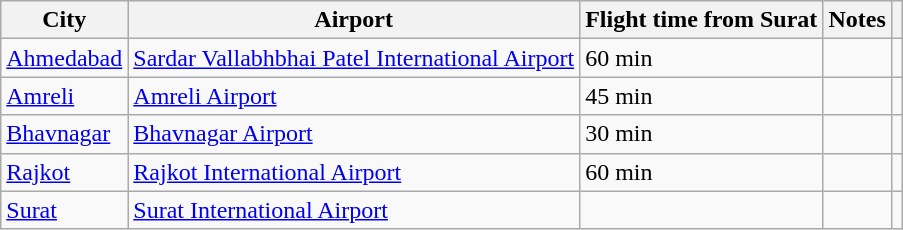<table class="wikitable sortable toccolours">
<tr>
<th>City</th>
<th>Airport</th>
<th>Flight time from Surat</th>
<th>Notes</th>
<th></th>
</tr>
<tr>
<td><a href='#'>Ahmedabad</a></td>
<td><a href='#'>Sardar Vallabhbhai Patel International Airport</a></td>
<td>60 min</td>
<td align="center"></td>
<td align="center"></td>
</tr>
<tr>
<td><a href='#'>Amreli</a></td>
<td><a href='#'>Amreli Airport</a></td>
<td>45 min</td>
<td align="center"></td>
<td align="center"></td>
</tr>
<tr>
<td><a href='#'>Bhavnagar</a></td>
<td><a href='#'>Bhavnagar Airport</a></td>
<td>30 min</td>
<td align="center"></td>
<td align="center"></td>
</tr>
<tr>
<td><a href='#'>Rajkot</a></td>
<td><a href='#'>Rajkot International Airport</a></td>
<td>60 min</td>
<td align="center"></td>
<td align="center"></td>
</tr>
<tr>
<td><a href='#'>Surat</a></td>
<td><a href='#'>Surat International Airport</a></td>
<td></td>
<td></td>
<td align="center"></td>
</tr>
</table>
